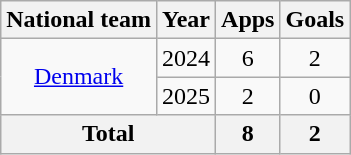<table class=wikitable style=text-align:center>
<tr>
<th>National team</th>
<th>Year</th>
<th>Apps</th>
<th>Goals</th>
</tr>
<tr>
<td rowspan=2><a href='#'>Denmark</a></td>
<td>2024</td>
<td>6</td>
<td>2</td>
</tr>
<tr>
<td>2025</td>
<td>2</td>
<td>0</td>
</tr>
<tr>
<th colspan=2>Total</th>
<th>8</th>
<th>2</th>
</tr>
</table>
